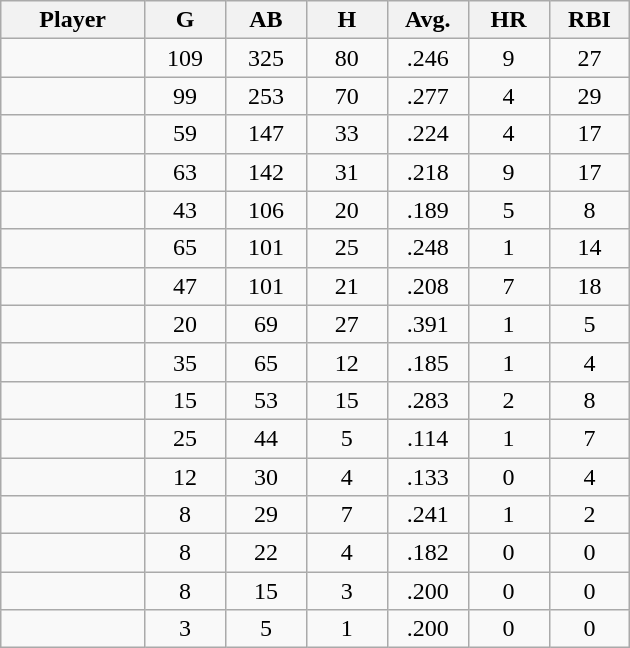<table class="wikitable sortable">
<tr>
<th bgcolor="#DDDDFF" width="16%">Player</th>
<th bgcolor="#DDDDFF" width="9%">G</th>
<th bgcolor="#DDDDFF" width="9%">AB</th>
<th bgcolor="#DDDDFF" width="9%">H</th>
<th bgcolor="#DDDDFF" width="9%">Avg.</th>
<th bgcolor="#DDDDFF" width="9%">HR</th>
<th bgcolor="#DDDDFF" width="9%">RBI</th>
</tr>
<tr align="center">
<td></td>
<td>109</td>
<td>325</td>
<td>80</td>
<td>.246</td>
<td>9</td>
<td>27</td>
</tr>
<tr align="center">
<td></td>
<td>99</td>
<td>253</td>
<td>70</td>
<td>.277</td>
<td>4</td>
<td>29</td>
</tr>
<tr align="center">
<td></td>
<td>59</td>
<td>147</td>
<td>33</td>
<td>.224</td>
<td>4</td>
<td>17</td>
</tr>
<tr align="center">
<td></td>
<td>63</td>
<td>142</td>
<td>31</td>
<td>.218</td>
<td>9</td>
<td>17</td>
</tr>
<tr align="center">
<td></td>
<td>43</td>
<td>106</td>
<td>20</td>
<td>.189</td>
<td>5</td>
<td>8</td>
</tr>
<tr align="center">
<td></td>
<td>65</td>
<td>101</td>
<td>25</td>
<td>.248</td>
<td>1</td>
<td>14</td>
</tr>
<tr align="center">
<td></td>
<td>47</td>
<td>101</td>
<td>21</td>
<td>.208</td>
<td>7</td>
<td>18</td>
</tr>
<tr align="center">
<td></td>
<td>20</td>
<td>69</td>
<td>27</td>
<td>.391</td>
<td>1</td>
<td>5</td>
</tr>
<tr align="center">
<td></td>
<td>35</td>
<td>65</td>
<td>12</td>
<td>.185</td>
<td>1</td>
<td>4</td>
</tr>
<tr align="center">
<td></td>
<td>15</td>
<td>53</td>
<td>15</td>
<td>.283</td>
<td>2</td>
<td>8</td>
</tr>
<tr align="center">
<td></td>
<td>25</td>
<td>44</td>
<td>5</td>
<td>.114</td>
<td>1</td>
<td>7</td>
</tr>
<tr align="center">
<td></td>
<td>12</td>
<td>30</td>
<td>4</td>
<td>.133</td>
<td>0</td>
<td>4</td>
</tr>
<tr align="center">
<td></td>
<td>8</td>
<td>29</td>
<td>7</td>
<td>.241</td>
<td>1</td>
<td>2</td>
</tr>
<tr align="center">
<td></td>
<td>8</td>
<td>22</td>
<td>4</td>
<td>.182</td>
<td>0</td>
<td>0</td>
</tr>
<tr align="center">
<td></td>
<td>8</td>
<td>15</td>
<td>3</td>
<td>.200</td>
<td>0</td>
<td>0</td>
</tr>
<tr align="center">
<td></td>
<td>3</td>
<td>5</td>
<td>1</td>
<td>.200</td>
<td>0</td>
<td>0</td>
</tr>
</table>
